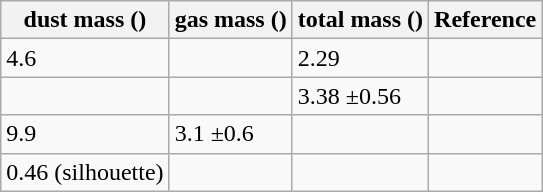<table class="wikitable">
<tr>
<th>dust mass ()</th>
<th>gas mass ()</th>
<th>total mass ()</th>
<th>Reference</th>
</tr>
<tr>
<td>4.6</td>
<td></td>
<td>2.29</td>
<td></td>
</tr>
<tr>
<td></td>
<td></td>
<td>3.38 ±0.56</td>
<td></td>
</tr>
<tr>
<td>9.9</td>
<td>3.1 ±0.6</td>
<td></td>
<td></td>
</tr>
<tr>
<td>0.46 (silhouette)</td>
<td></td>
<td></td>
<td></td>
</tr>
</table>
